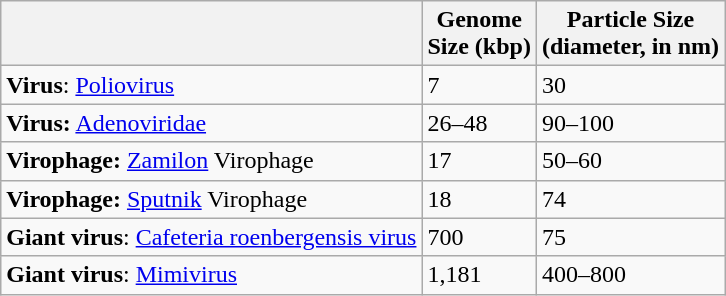<table class="wikitable">
<tr>
<th></th>
<th>Genome<br>Size (kbp)</th>
<th>Particle Size<br>(diameter, in nm)</th>
</tr>
<tr>
<td><strong>Virus</strong>: <a href='#'>Poliovirus</a></td>
<td>7</td>
<td>30</td>
</tr>
<tr>
<td><strong>Virus:</strong> <a href='#'>Adenoviridae</a></td>
<td>26–48</td>
<td>90–100</td>
</tr>
<tr>
<td><strong>Virophage:</strong> <a href='#'>Zamilon</a> Virophage</td>
<td>17</td>
<td>50–60</td>
</tr>
<tr>
<td><strong>Virophage:</strong> <a href='#'>Sputnik</a> Virophage</td>
<td>18</td>
<td>74</td>
</tr>
<tr>
<td><strong>Giant virus</strong>: <a href='#'>Cafeteria roenbergensis virus</a></td>
<td>700</td>
<td>75</td>
</tr>
<tr>
<td><strong>Giant virus</strong>: <a href='#'>Mimivirus</a></td>
<td>1,181</td>
<td>400–800</td>
</tr>
</table>
